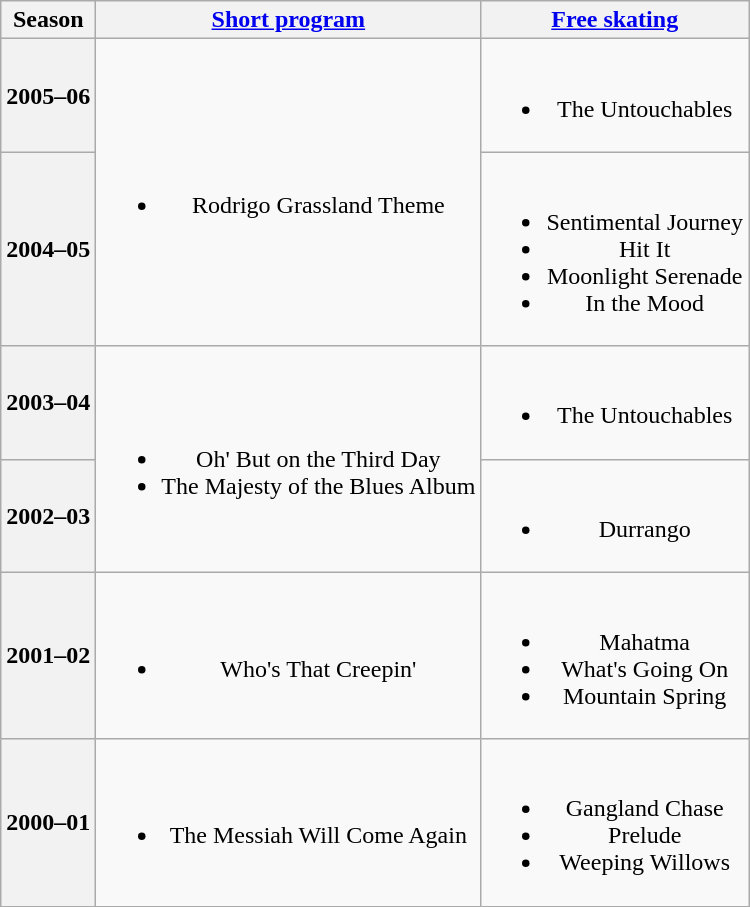<table class=wikitable style=text-align:center>
<tr>
<th>Season</th>
<th><a href='#'>Short program</a></th>
<th><a href='#'>Free skating</a></th>
</tr>
<tr>
<th>2005–06 <br> </th>
<td rowspan=2><br><ul><li>Rodrigo Grassland Theme</li></ul></td>
<td><br><ul><li>The Untouchables <br></li></ul></td>
</tr>
<tr>
<th>2004–05 <br> </th>
<td><br><ul><li>Sentimental Journey</li><li>Hit It</li><li>Moonlight Serenade</li><li>In the Mood <br></li></ul></td>
</tr>
<tr>
<th>2003–04 <br> </th>
<td rowspan=2><br><ul><li>Oh' But on the Third Day</li><li>The Majesty of the Blues Album <br></li></ul></td>
<td><br><ul><li>The Untouchables <br></li></ul></td>
</tr>
<tr>
<th>2002–03 <br> </th>
<td><br><ul><li>Durrango <br></li></ul></td>
</tr>
<tr>
<th>2001–02 <br> </th>
<td><br><ul><li>Who's That Creepin' <br></li></ul></td>
<td><br><ul><li>Mahatma <br></li><li>What's Going On <br></li><li>Mountain Spring <br></li></ul></td>
</tr>
<tr>
<th>2000–01 <br> </th>
<td><br><ul><li>The Messiah Will Come Again <br></li></ul></td>
<td><br><ul><li>Gangland Chase <br></li><li>Prelude <br></li><li>Weeping Willows <br></li></ul></td>
</tr>
</table>
